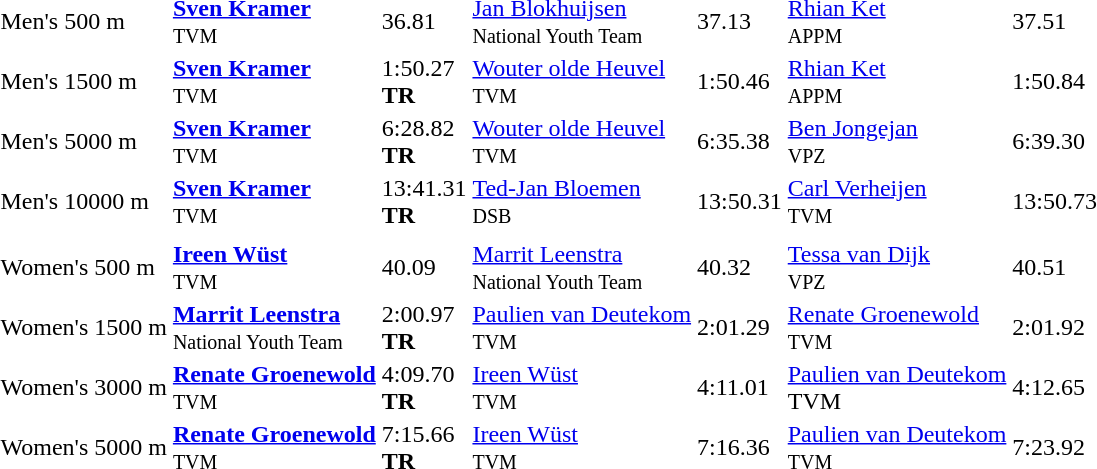<table>
<tr>
<td>Men's 500 m</td>
<td><strong><a href='#'>Sven Kramer</a></strong><br><small>TVM</small></td>
<td>36.81</td>
<td><a href='#'>Jan Blokhuijsen</a><br><small>National Youth Team</small></td>
<td>37.13</td>
<td><a href='#'>Rhian Ket</a><br><small>APPM</small></td>
<td>37.51</td>
</tr>
<tr>
<td>Men's 1500 m</td>
<td><strong><a href='#'>Sven Kramer</a></strong><br><small>TVM</small></td>
<td>1:50.27<br><strong>TR</strong></td>
<td><a href='#'>Wouter olde Heuvel</a><br><small>TVM</small></td>
<td>1:50.46</td>
<td><a href='#'>Rhian Ket</a><br><small>APPM</small></td>
<td>1:50.84</td>
</tr>
<tr>
<td>Men's 5000 m</td>
<td><strong><a href='#'>Sven Kramer</a></strong><br><small>TVM</small></td>
<td>6:28.82<br><strong>TR</strong></td>
<td><a href='#'>Wouter olde Heuvel</a><br><small>TVM</small></td>
<td>6:35.38</td>
<td><a href='#'>Ben Jongejan</a><br><small>VPZ</small></td>
<td>6:39.30</td>
</tr>
<tr>
<td>Men's 10000 m</td>
<td><strong><a href='#'>Sven Kramer</a></strong><br><small>TVM</small></td>
<td>13:41.31<br><strong>TR</strong></td>
<td><a href='#'>Ted-Jan Bloemen</a><br><small>DSB</small></td>
<td>13:50.31</td>
<td><a href='#'>Carl Verheijen</a><br><small>TVM</small></td>
<td>13:50.73</td>
</tr>
<tr>
<td colspan=7></td>
</tr>
<tr>
<td>Women's 500 m</td>
<td><strong><a href='#'>Ireen Wüst</a></strong><br><small>TVM</small></td>
<td>40.09</td>
<td><a href='#'>Marrit Leenstra</a><br><small>National Youth Team</small></td>
<td>40.32</td>
<td><a href='#'>Tessa van Dijk</a><br><small>VPZ</small></td>
<td>40.51</td>
</tr>
<tr>
<td>Women's 1500 m</td>
<td><strong><a href='#'>Marrit Leenstra</a></strong><br><small>National Youth Team</small></td>
<td>2:00.97<br><strong>TR</strong></td>
<td><a href='#'>Paulien van Deutekom</a><br><small>TVM</small></td>
<td>2:01.29</td>
<td><a href='#'>Renate Groenewold</a><br><small>TVM</small></td>
<td>2:01.92</td>
</tr>
<tr>
<td>Women's 3000 m</td>
<td><strong><a href='#'>Renate Groenewold</a></strong><br><small>TVM</small></td>
<td>4:09.70<br><strong>TR</strong></td>
<td><a href='#'>Ireen Wüst</a><br><small>TVM</small></td>
<td>4:11.01</td>
<td><a href='#'>Paulien van Deutekom</a><br>TVM<small></small></td>
<td>4:12.65</td>
</tr>
<tr>
<td>Women's 5000 m</td>
<td><strong><a href='#'>Renate Groenewold</a></strong><br><small>TVM</small></td>
<td>7:15.66<br><strong>TR</strong></td>
<td><a href='#'>Ireen Wüst</a><br><small>TVM</small></td>
<td>7:16.36</td>
<td><a href='#'>Paulien van Deutekom</a><br><small>TVM</small></td>
<td>7:23.92</td>
</tr>
</table>
